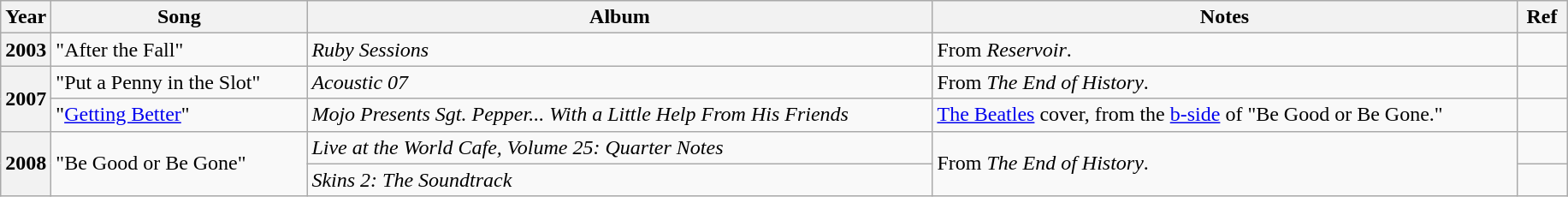<table class="wikitable plainrowheaders" style="text-align:left;">
<tr>
<th scope="col">Year</th>
<th scope="col" style="width:12em;">Song</th>
<th scope="col" style="width:30em;">Album</th>
<th scope="col" style="width:28em;">Notes</th>
<th scope="col" style="width:2em;">Ref</th>
</tr>
<tr>
<th scope="row">2003</th>
<td>"After the Fall"</td>
<td><em>Ruby Sessions</em></td>
<td>From <em>Reservoir</em>.</td>
<td style="text-align:center;"></td>
</tr>
<tr>
<th scope="row" rowspan="2">2007</th>
<td>"Put a Penny in the Slot"</td>
<td><em>Acoustic 07</em></td>
<td>From <em>The End of History</em>.</td>
<td style="text-align:center;"></td>
</tr>
<tr>
<td>"<a href='#'>Getting Better</a>"</td>
<td><em>Mojo Presents Sgt. Pepper... With a Little Help From His Friends</em></td>
<td><a href='#'>The Beatles</a> cover, from the <a href='#'>b-side</a> of "Be Good or Be Gone."</td>
<td style="text-align:center;"></td>
</tr>
<tr>
<th scope="row" rowspan="2">2008</th>
<td rowspan="2">"Be Good or Be Gone"</td>
<td><em>Live at the World Cafe, Volume 25: Quarter Notes</em></td>
<td rowspan="2">From <em>The End of History</em>.</td>
<td style="text-align:center;"></td>
</tr>
<tr>
<td><em>Skins 2: The Soundtrack</em></td>
<td style="text-align:center;"></td>
</tr>
</table>
